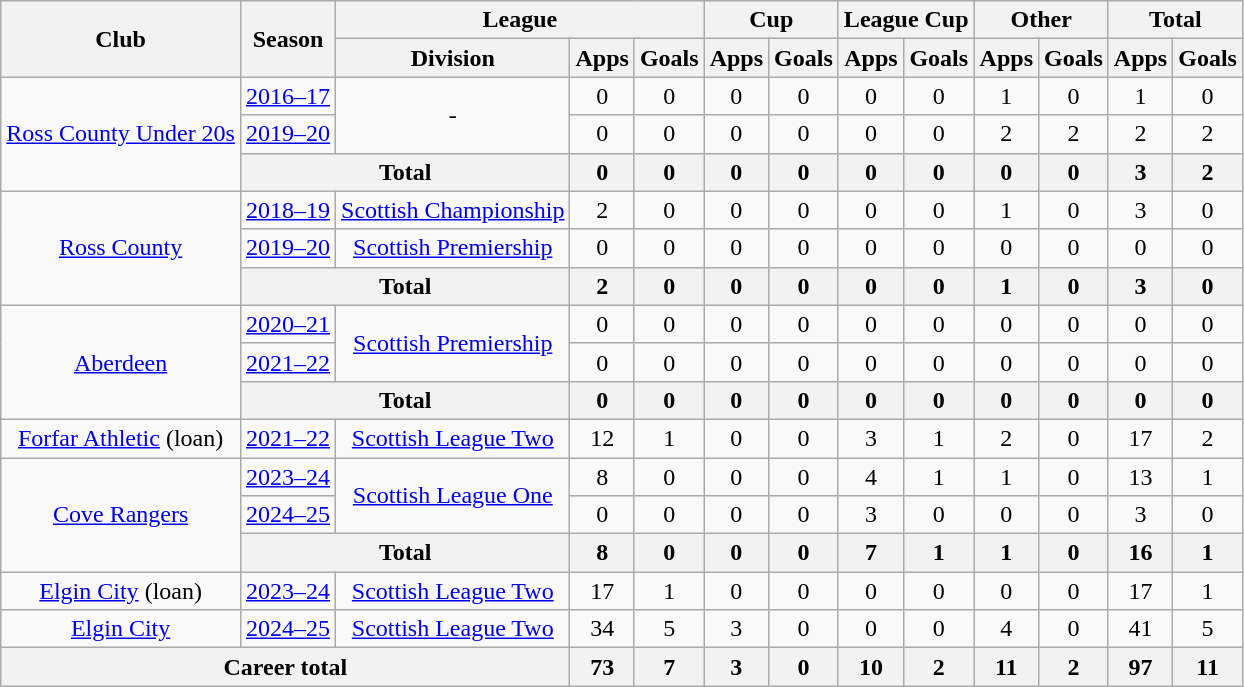<table class="wikitable" style="text-align:center">
<tr>
<th rowspan="2">Club</th>
<th rowspan="2">Season</th>
<th colspan="3">League</th>
<th colspan="2">Cup</th>
<th colspan="2">League Cup</th>
<th colspan="2">Other</th>
<th colspan="2">Total</th>
</tr>
<tr>
<th>Division</th>
<th>Apps</th>
<th>Goals</th>
<th>Apps</th>
<th>Goals</th>
<th>Apps</th>
<th>Goals</th>
<th>Apps</th>
<th>Goals</th>
<th>Apps</th>
<th>Goals</th>
</tr>
<tr>
<td rowspan=3><a href='#'>Ross County Under 20s</a></td>
<td><a href='#'>2016–17</a></td>
<td rowspan=2>-</td>
<td>0</td>
<td>0</td>
<td>0</td>
<td>0</td>
<td>0</td>
<td>0</td>
<td>1</td>
<td>0</td>
<td>1</td>
<td>0</td>
</tr>
<tr>
<td><a href='#'>2019–20</a></td>
<td>0</td>
<td>0</td>
<td>0</td>
<td>0</td>
<td>0</td>
<td>0</td>
<td>2</td>
<td>2</td>
<td>2</td>
<td>2</td>
</tr>
<tr>
<th colspan=2>Total</th>
<th>0</th>
<th>0</th>
<th>0</th>
<th>0</th>
<th>0</th>
<th>0</th>
<th>0</th>
<th>0</th>
<th>3</th>
<th>2</th>
</tr>
<tr>
<td rowspan=3><a href='#'>Ross County</a></td>
<td><a href='#'>2018–19</a></td>
<td><a href='#'>Scottish Championship</a></td>
<td>2</td>
<td>0</td>
<td>0</td>
<td>0</td>
<td>0</td>
<td>0</td>
<td>1</td>
<td>0</td>
<td>3</td>
<td>0</td>
</tr>
<tr>
<td><a href='#'>2019–20</a></td>
<td><a href='#'>Scottish Premiership</a></td>
<td>0</td>
<td>0</td>
<td>0</td>
<td>0</td>
<td>0</td>
<td>0</td>
<td>0</td>
<td>0</td>
<td>0</td>
<td>0</td>
</tr>
<tr>
<th colspan=2>Total</th>
<th>2</th>
<th>0</th>
<th>0</th>
<th>0</th>
<th>0</th>
<th>0</th>
<th>1</th>
<th>0</th>
<th>3</th>
<th>0</th>
</tr>
<tr>
<td rowspan="3"><a href='#'>Aberdeen</a></td>
<td><a href='#'>2020–21</a></td>
<td rowspan="2"><a href='#'>Scottish Premiership</a></td>
<td>0</td>
<td>0</td>
<td>0</td>
<td>0</td>
<td>0</td>
<td>0</td>
<td>0</td>
<td>0</td>
<td>0</td>
<td>0</td>
</tr>
<tr>
<td><a href='#'>2021–22</a></td>
<td>0</td>
<td>0</td>
<td>0</td>
<td>0</td>
<td>0</td>
<td>0</td>
<td>0</td>
<td>0</td>
<td>0</td>
<td>0</td>
</tr>
<tr>
<th colspan="2">Total</th>
<th>0</th>
<th>0</th>
<th>0</th>
<th>0</th>
<th>0</th>
<th>0</th>
<th>0</th>
<th>0</th>
<th>0</th>
<th>0</th>
</tr>
<tr>
<td><a href='#'>Forfar Athletic</a> (loan)</td>
<td><a href='#'>2021–22</a></td>
<td><a href='#'>Scottish League Two</a></td>
<td>12</td>
<td>1</td>
<td>0</td>
<td>0</td>
<td>3</td>
<td>1</td>
<td>2</td>
<td>0</td>
<td>17</td>
<td>2</td>
</tr>
<tr>
<td rowspan="3"><a href='#'>Cove Rangers</a></td>
<td><a href='#'>2023–24</a></td>
<td rowspan="2"><a href='#'>Scottish League One</a></td>
<td>8</td>
<td>0</td>
<td>0</td>
<td>0</td>
<td>4</td>
<td>1</td>
<td>1</td>
<td>0</td>
<td>13</td>
<td>1</td>
</tr>
<tr>
<td><a href='#'>2024–25</a></td>
<td>0</td>
<td>0</td>
<td>0</td>
<td>0</td>
<td>3</td>
<td>0</td>
<td>0</td>
<td>0</td>
<td>3</td>
<td>0</td>
</tr>
<tr>
<th colspan="2">Total</th>
<th>8</th>
<th>0</th>
<th>0</th>
<th>0</th>
<th>7</th>
<th>1</th>
<th>1</th>
<th>0</th>
<th>16</th>
<th>1</th>
</tr>
<tr>
<td><a href='#'>Elgin City</a> (loan)</td>
<td><a href='#'>2023–24</a></td>
<td><a href='#'>Scottish League Two</a></td>
<td>17</td>
<td>1</td>
<td>0</td>
<td>0</td>
<td>0</td>
<td>0</td>
<td>0</td>
<td>0</td>
<td>17</td>
<td>1</td>
</tr>
<tr>
<td><a href='#'>Elgin City</a></td>
<td><a href='#'>2024–25</a></td>
<td><a href='#'>Scottish League Two</a></td>
<td>34</td>
<td>5</td>
<td>3</td>
<td>0</td>
<td>0</td>
<td>0</td>
<td>4</td>
<td>0</td>
<td>41</td>
<td>5</td>
</tr>
<tr>
<th colspan="3">Career total</th>
<th>73</th>
<th>7</th>
<th>3</th>
<th>0</th>
<th>10</th>
<th>2</th>
<th>11</th>
<th>2</th>
<th>97</th>
<th>11</th>
</tr>
</table>
